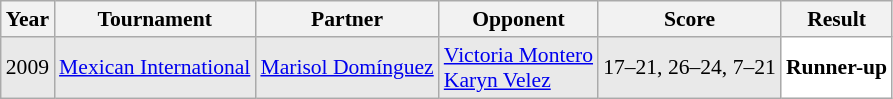<table class="sortable wikitable" style="font-size: 90%;">
<tr>
<th>Year</th>
<th>Tournament</th>
<th>Partner</th>
<th>Opponent</th>
<th>Score</th>
<th>Result</th>
</tr>
<tr style="background:#E9E9E9">
<td align="center">2009</td>
<td align="left"><a href='#'>Mexican International</a></td>
<td align="left"> <a href='#'>Marisol Domínguez</a></td>
<td align="left"> <a href='#'>Victoria Montero</a> <br>  <a href='#'>Karyn Velez</a></td>
<td align="left">17–21, 26–24, 7–21</td>
<td style="text-align:left; background:white"> <strong>Runner-up</strong></td>
</tr>
</table>
